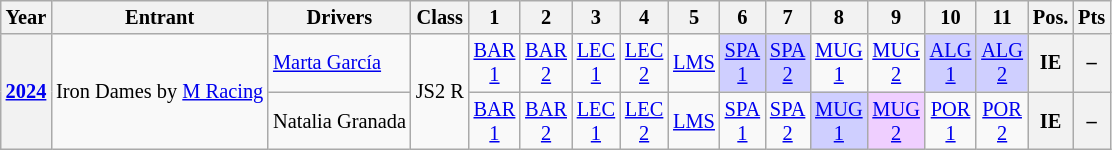<table class="wikitable" style="text-align:center; font-size:85%">
<tr>
<th>Year</th>
<th>Entrant</th>
<th>Drivers</th>
<th>Class</th>
<th>1</th>
<th>2</th>
<th>3</th>
<th>4</th>
<th>5</th>
<th>6</th>
<th>7</th>
<th>8</th>
<th>9</th>
<th>10</th>
<th>11</th>
<th>Pos.</th>
<th>Pts</th>
</tr>
<tr>
<th rowspan=2><a href='#'>2024</a></th>
<td rowspan=2 align=left nowrap> Iron Dames by <a href='#'>M Racing</a></td>
<td align=left> <a href='#'>Marta García</a></td>
<td rowspan=2 nowrap>JS2 R</td>
<td><a href='#'>BAR<br>1</a></td>
<td><a href='#'>BAR<br>2</a></td>
<td><a href='#'>LEC<br>1</a></td>
<td><a href='#'>LEC<br>2</a></td>
<td><a href='#'>LMS</a></td>
<td style="background:#cfcfff"><a href='#'>SPA<br>1</a><br></td>
<td style="background:#cfcfff"><a href='#'>SPA<br>2</a><br></td>
<td><a href='#'>MUG<br>1</a></td>
<td><a href='#'>MUG<br>2</a></td>
<td style="background:#cfcfff"><a href='#'>ALG<br>1</a><br></td>
<td style="background:#cfcfff"><a href='#'>ALG<br>2</a><br></td>
<th>IE</th>
<th>–</th>
</tr>
<tr>
<td align=left nowrap> Natalia Granada</td>
<td><a href='#'>BAR<br>1</a></td>
<td><a href='#'>BAR<br>2</a></td>
<td><a href='#'>LEC<br>1</a></td>
<td><a href='#'>LEC<br>2</a></td>
<td><a href='#'>LMS</a></td>
<td><a href='#'>SPA<br>1</a></td>
<td><a href='#'>SPA<br>2</a></td>
<td style="background:#cfcfff"><a href='#'>MUG<br>1</a><br></td>
<td style="background:#efcfff"><a href='#'>MUG<br>2</a><br></td>
<td><a href='#'>POR<br>1</a></td>
<td><a href='#'>POR<br>2</a></td>
<th>IE</th>
<th>–</th>
</tr>
</table>
